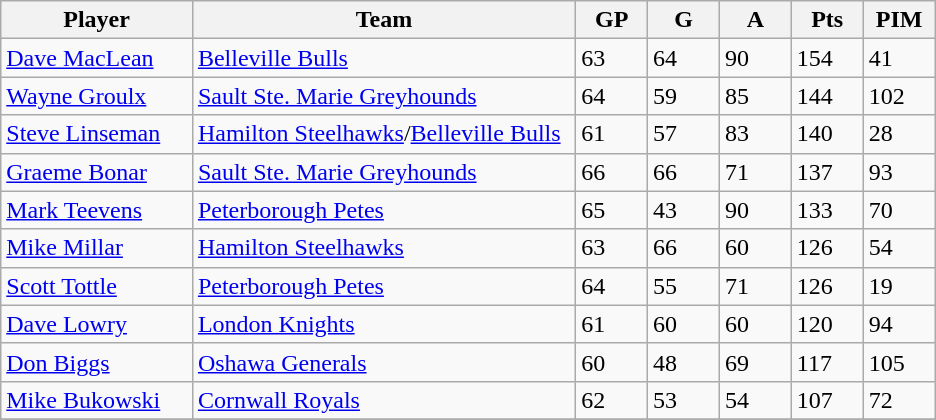<table class="wikitable">
<tr>
<th bgcolor="#DDDDFF" width="20%">Player</th>
<th bgcolor="#DDDDFF" width="40%">Team</th>
<th bgcolor="#DDDDFF" width="7.5%">GP</th>
<th bgcolor="#DDDDFF" width="7.5%">G</th>
<th bgcolor="#DDDDFF" width="7.5%">A</th>
<th bgcolor="#DDDDFF" width="7.5%">Pts</th>
<th bgcolor="#DDDDFF" width="7.5%">PIM</th>
</tr>
<tr>
<td><a href='#'>Dave MacLean</a></td>
<td><a href='#'>Belleville Bulls</a></td>
<td>63</td>
<td>64</td>
<td>90</td>
<td>154</td>
<td>41</td>
</tr>
<tr>
<td><a href='#'>Wayne Groulx</a></td>
<td><a href='#'>Sault Ste. Marie Greyhounds</a></td>
<td>64</td>
<td>59</td>
<td>85</td>
<td>144</td>
<td>102</td>
</tr>
<tr>
<td><a href='#'>Steve Linseman</a></td>
<td><a href='#'>Hamilton Steelhawks</a>/<a href='#'>Belleville Bulls</a></td>
<td>61</td>
<td>57</td>
<td>83</td>
<td>140</td>
<td>28</td>
</tr>
<tr>
<td><a href='#'>Graeme Bonar</a></td>
<td><a href='#'>Sault Ste. Marie Greyhounds</a></td>
<td>66</td>
<td>66</td>
<td>71</td>
<td>137</td>
<td>93</td>
</tr>
<tr>
<td><a href='#'>Mark Teevens</a></td>
<td><a href='#'>Peterborough Petes</a></td>
<td>65</td>
<td>43</td>
<td>90</td>
<td>133</td>
<td>70</td>
</tr>
<tr>
<td><a href='#'>Mike Millar</a></td>
<td><a href='#'>Hamilton Steelhawks</a></td>
<td>63</td>
<td>66</td>
<td>60</td>
<td>126</td>
<td>54</td>
</tr>
<tr>
<td><a href='#'>Scott Tottle</a></td>
<td><a href='#'>Peterborough Petes</a></td>
<td>64</td>
<td>55</td>
<td>71</td>
<td>126</td>
<td>19</td>
</tr>
<tr>
<td><a href='#'>Dave Lowry</a></td>
<td><a href='#'>London Knights</a></td>
<td>61</td>
<td>60</td>
<td>60</td>
<td>120</td>
<td>94</td>
</tr>
<tr>
<td><a href='#'>Don Biggs</a></td>
<td><a href='#'>Oshawa Generals</a></td>
<td>60</td>
<td>48</td>
<td>69</td>
<td>117</td>
<td>105</td>
</tr>
<tr>
<td><a href='#'>Mike Bukowski</a></td>
<td><a href='#'>Cornwall Royals</a></td>
<td>62</td>
<td>53</td>
<td>54</td>
<td>107</td>
<td>72</td>
</tr>
<tr>
</tr>
</table>
